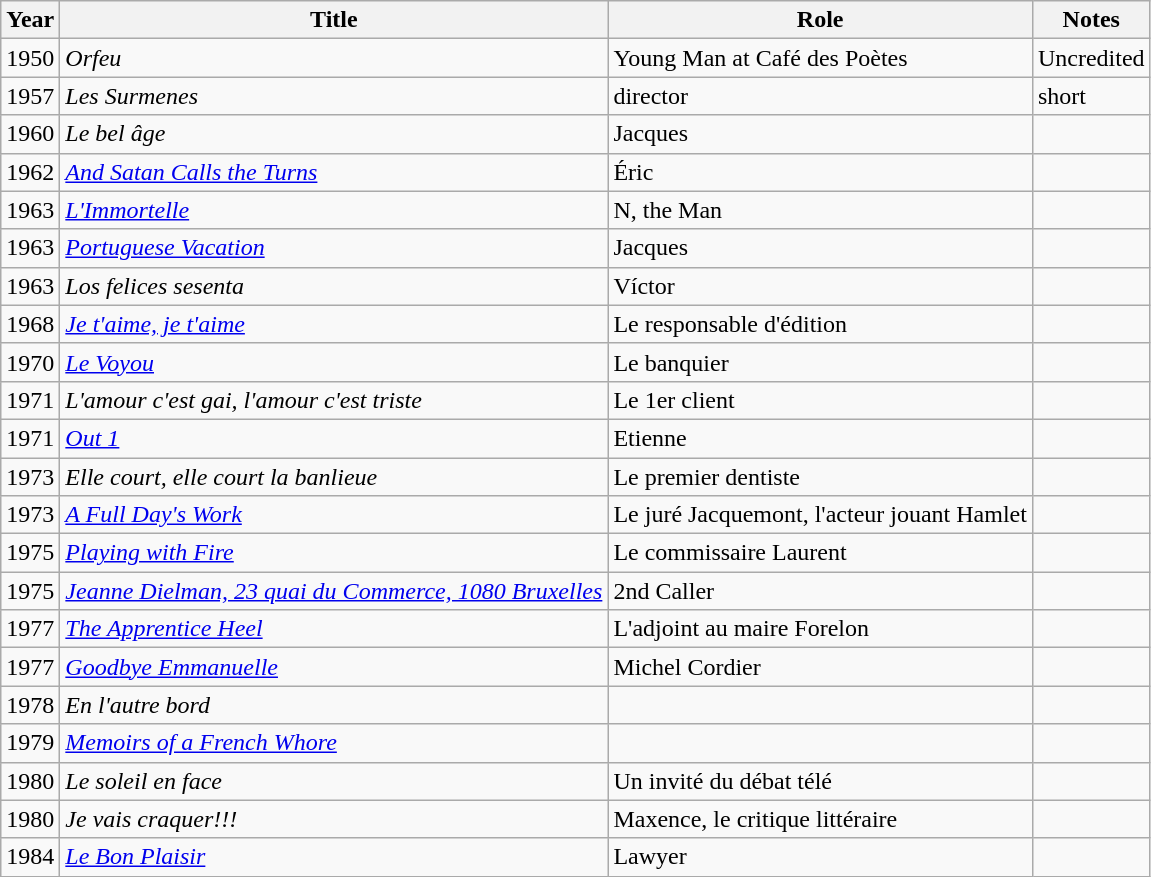<table class="wikitable">
<tr>
<th>Year</th>
<th>Title</th>
<th>Role</th>
<th>Notes</th>
</tr>
<tr>
<td>1950</td>
<td><em>Orfeu</em></td>
<td>Young Man at Café des Poètes</td>
<td>Uncredited</td>
</tr>
<tr>
<td>1957</td>
<td><em>Les Surmenes</em></td>
<td>director</td>
<td>short</td>
</tr>
<tr>
<td>1960</td>
<td><em>Le bel âge</em></td>
<td>Jacques</td>
<td></td>
</tr>
<tr>
<td>1962</td>
<td><em><a href='#'>And Satan Calls the Turns</a></em></td>
<td>Éric</td>
<td></td>
</tr>
<tr>
<td>1963</td>
<td><em><a href='#'>L'Immortelle</a></em></td>
<td>N, the Man</td>
<td></td>
</tr>
<tr>
<td>1963</td>
<td><em><a href='#'>Portuguese Vacation</a></em></td>
<td>Jacques</td>
<td></td>
</tr>
<tr>
<td>1963</td>
<td><em>Los felices sesenta</em></td>
<td>Víctor</td>
<td></td>
</tr>
<tr>
<td>1968</td>
<td><em><a href='#'>Je t'aime, je t'aime</a></em></td>
<td>Le responsable d'édition</td>
<td></td>
</tr>
<tr>
<td>1970</td>
<td><em><a href='#'>Le Voyou</a></em></td>
<td>Le banquier</td>
<td></td>
</tr>
<tr>
<td>1971</td>
<td><em>L'amour c'est gai, l'amour c'est triste</em></td>
<td>Le 1er client</td>
<td></td>
</tr>
<tr>
<td>1971</td>
<td><em><a href='#'>Out 1</a></em></td>
<td>Etienne</td>
<td></td>
</tr>
<tr>
<td>1973</td>
<td><em>Elle court, elle court la banlieue</em></td>
<td>Le premier dentiste</td>
<td></td>
</tr>
<tr>
<td>1973</td>
<td><em><a href='#'>A Full Day's Work</a></em></td>
<td>Le juré Jacquemont, l'acteur jouant Hamlet</td>
<td></td>
</tr>
<tr>
<td>1975</td>
<td><em><a href='#'>Playing with Fire</a></em></td>
<td>Le commissaire Laurent</td>
<td></td>
</tr>
<tr>
<td>1975</td>
<td><em><a href='#'>Jeanne Dielman, 23 quai du Commerce, 1080 Bruxelles</a></em></td>
<td>2nd Caller</td>
<td></td>
</tr>
<tr>
<td>1977</td>
<td><em><a href='#'>The Apprentice Heel</a></em></td>
<td>L'adjoint au maire Forelon</td>
<td></td>
</tr>
<tr>
<td>1977</td>
<td><em><a href='#'>Goodbye Emmanuelle</a></em></td>
<td>Michel Cordier</td>
<td></td>
</tr>
<tr>
<td>1978</td>
<td><em>En l'autre bord</em></td>
<td></td>
<td></td>
</tr>
<tr>
<td>1979</td>
<td><em><a href='#'>Memoirs of a French Whore</a></em></td>
<td></td>
<td></td>
</tr>
<tr>
<td>1980</td>
<td><em>Le soleil en face</em></td>
<td>Un invité du débat télé</td>
<td></td>
</tr>
<tr>
<td>1980</td>
<td><em>Je vais craquer!!!</em></td>
<td>Maxence, le critique littéraire</td>
<td></td>
</tr>
<tr>
<td>1984</td>
<td><em><a href='#'>Le Bon Plaisir</a></em></td>
<td>Lawyer</td>
<td></td>
</tr>
</table>
